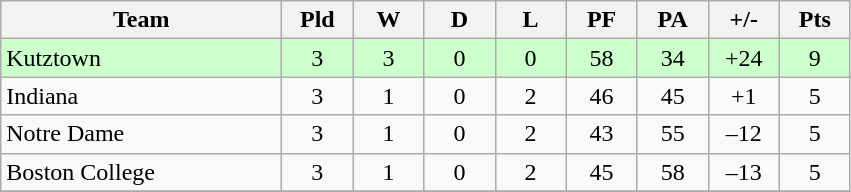<table class="wikitable" style="text-align: center;">
<tr>
<th width="180">Team</th>
<th width="40">Pld</th>
<th width="40">W</th>
<th width="40">D</th>
<th width="40">L</th>
<th width="40">PF</th>
<th width="40">PA</th>
<th width="40">+/-</th>
<th width="40">Pts</th>
</tr>
<tr bgcolor=#ccffcc>
<td align="left">Kutztown</td>
<td>3</td>
<td>3</td>
<td>0</td>
<td>0</td>
<td>58</td>
<td>34</td>
<td>+24</td>
<td>9</td>
</tr>
<tr>
<td align="left">Indiana</td>
<td>3</td>
<td>1</td>
<td>0</td>
<td>2</td>
<td>46</td>
<td>45</td>
<td>+1</td>
<td>5</td>
</tr>
<tr>
<td align="left">Notre Dame</td>
<td>3</td>
<td>1</td>
<td>0</td>
<td>2</td>
<td>43</td>
<td>55</td>
<td>–12</td>
<td>5</td>
</tr>
<tr>
<td align="left">Boston College</td>
<td>3</td>
<td>1</td>
<td>0</td>
<td>2</td>
<td>45</td>
<td>58</td>
<td>–13</td>
<td>5</td>
</tr>
<tr>
</tr>
</table>
